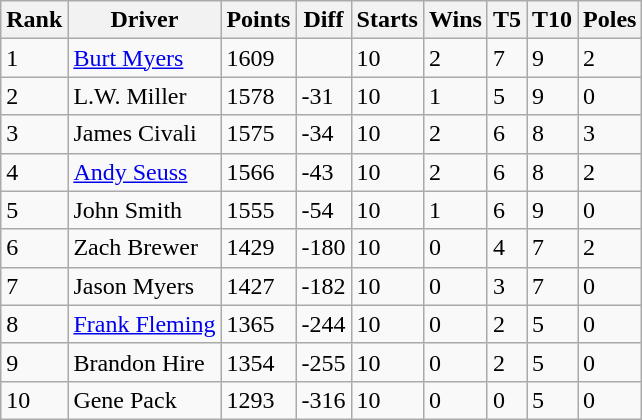<table class="wikitable">
<tr>
<th>Rank</th>
<th>Driver</th>
<th>Points</th>
<th>Diff</th>
<th>Starts</th>
<th>Wins</th>
<th>T5</th>
<th>T10</th>
<th>Poles</th>
</tr>
<tr>
<td>1</td>
<td><a href='#'>Burt Myers</a></td>
<td>1609</td>
<td></td>
<td>10</td>
<td>2</td>
<td>7</td>
<td>9</td>
<td>2</td>
</tr>
<tr>
<td>2</td>
<td>L.W. Miller</td>
<td>1578</td>
<td>-31</td>
<td>10</td>
<td>1</td>
<td>5</td>
<td>9</td>
<td>0</td>
</tr>
<tr>
<td>3</td>
<td>James Civali</td>
<td>1575</td>
<td>-34</td>
<td>10</td>
<td>2</td>
<td>6</td>
<td>8</td>
<td>3</td>
</tr>
<tr>
<td>4</td>
<td><a href='#'>Andy Seuss</a></td>
<td>1566</td>
<td>-43</td>
<td>10</td>
<td>2</td>
<td>6</td>
<td>8</td>
<td>2</td>
</tr>
<tr>
<td>5</td>
<td>John Smith</td>
<td>1555</td>
<td>-54</td>
<td>10</td>
<td>1</td>
<td>6</td>
<td>9</td>
<td>0</td>
</tr>
<tr>
<td>6</td>
<td>Zach Brewer</td>
<td>1429</td>
<td>-180</td>
<td>10</td>
<td>0</td>
<td>4</td>
<td>7</td>
<td>2</td>
</tr>
<tr>
<td>7</td>
<td>Jason Myers</td>
<td>1427</td>
<td>-182</td>
<td>10</td>
<td>0</td>
<td>3</td>
<td>7</td>
<td>0</td>
</tr>
<tr>
<td>8</td>
<td><a href='#'>Frank Fleming</a></td>
<td>1365</td>
<td>-244</td>
<td>10</td>
<td>0</td>
<td>2</td>
<td>5</td>
<td>0</td>
</tr>
<tr>
<td>9</td>
<td>Brandon Hire</td>
<td>1354</td>
<td>-255</td>
<td>10</td>
<td>0</td>
<td>2</td>
<td>5</td>
<td>0</td>
</tr>
<tr>
<td>10</td>
<td>Gene Pack</td>
<td>1293</td>
<td>-316</td>
<td>10</td>
<td>0</td>
<td>0</td>
<td>5</td>
<td>0</td>
</tr>
</table>
